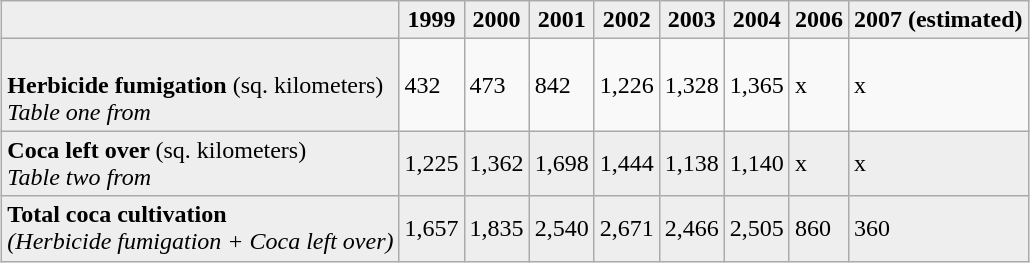<table class="wikitable" style="margin:auto;">
<tr style="background:#eee; vertical-align:middle;">
<td></td>
<td style="text-align:center;"><strong>1999</strong></td>
<td style="text-align:center;"><strong>2000</strong></td>
<td style="text-align:center;"><strong>2001</strong></td>
<td style="text-align:center;"><strong>2002</strong></td>
<td style="text-align:center;"><strong>2003</strong></td>
<td style="text-align:center;"><strong>2004</strong></td>
<td style="text-align:center;"><strong>2006</strong></td>
<td style="text-align:center;"><strong>2007 (estimated)</strong></td>
</tr>
<tr style="vertical-align:middle;">
<td style="background:#eee;"><br><strong>Herbicide fumigation</strong> (sq. kilometers) <br> <em>Table one from </em></td>
<td>432</td>
<td>473</td>
<td>842</td>
<td>1,226</td>
<td>1,328</td>
<td>1,365</td>
<td>x</td>
<td>x</td>
</tr>
<tr style="background:#eee; vertical-align:middle;">
<td><strong>Coca left over </strong> (sq. kilometers) <br> <em>Table two from </em></td>
<td>1,225</td>
<td>1,362</td>
<td>1,698</td>
<td>1,444</td>
<td>1,138</td>
<td>1,140</td>
<td>x</td>
<td>x</td>
</tr>
<tr style="background:#eee; vertical-align:middle;">
<td><strong>Total coca cultivation</strong> <br><em>(Herbicide fumigation + Coca left over)</em></td>
<td>1,657</td>
<td>1,835</td>
<td>2,540</td>
<td>2,671</td>
<td>2,466</td>
<td>2,505</td>
<td>860</td>
<td>360</td>
</tr>
</table>
